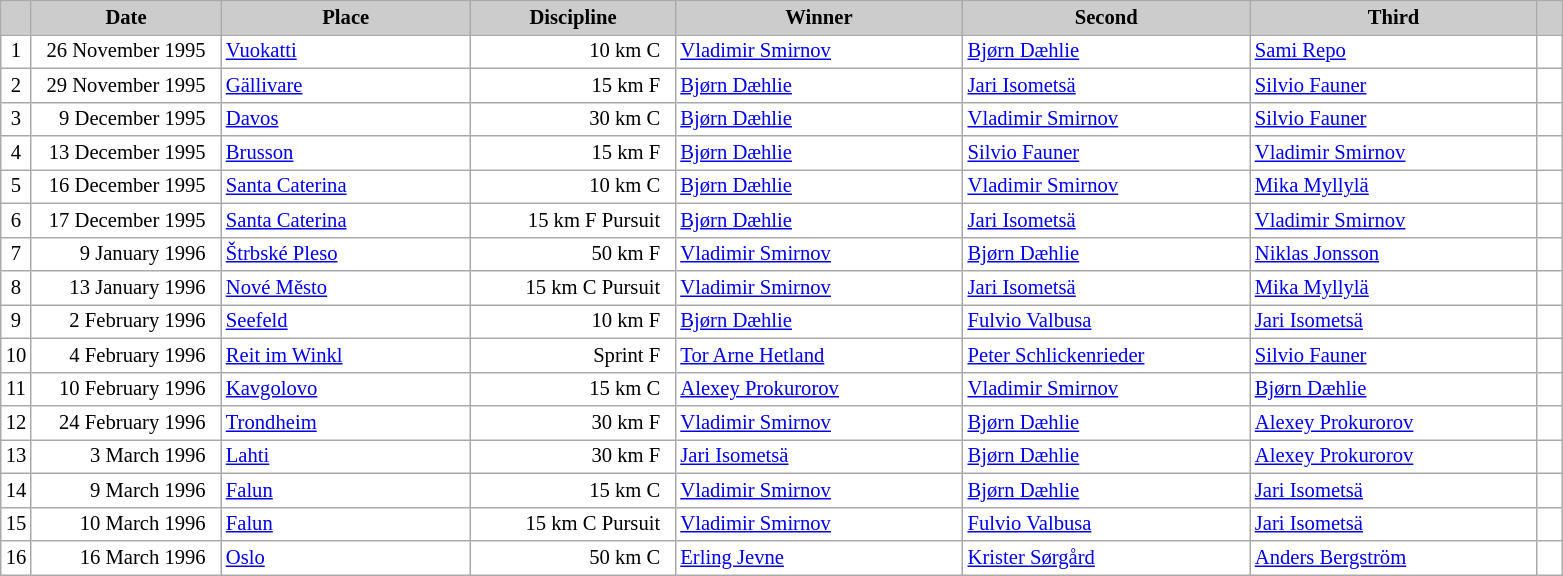<table class="wikitable plainrowheaders" style="background:#fff; font-size:86%; line-height:16px; border:grey solid 1px; border-collapse:collapse;">
<tr>
<th scope="col" style="background:#ccc; width=20 px;"></th>
<th scope="col" style="background:#ccc; width:120px;">Date</th>
<th scope="col" style="background:#ccc; width:160px;">Place</th>
<th scope="col" style="background:#ccc; width:130px;">Discipline</th>
<th scope="col" style="background:#ccc; width:185px;">Winner</th>
<th scope="col" style="background:#ccc; width:185px;">Second</th>
<th scope="col" style="background:#ccc; width:185px;">Third</th>
<th scope="col" style="background:#ccc; width:10px;"></th>
</tr>
<tr>
<td align=center>1</td>
<td align=right>26 November 1995  </td>
<td> <a href='#'>Vuokatti</a></td>
<td align=right>10 km C  </td>
<td> <a href='#'>Vladimir Smirnov</a></td>
<td> <a href='#'>Bjørn Dæhlie</a></td>
<td> <a href='#'>Sami Repo</a></td>
<td></td>
</tr>
<tr>
<td align=center>2</td>
<td align=right>29 November 1995  </td>
<td> <a href='#'>Gällivare</a></td>
<td align=right>15 km F  </td>
<td> <a href='#'>Bjørn Dæhlie</a></td>
<td> <a href='#'>Jari Isometsä</a></td>
<td> <a href='#'>Silvio Fauner</a></td>
<td></td>
</tr>
<tr>
<td align=center>3</td>
<td align=right>9 December 1995  </td>
<td> <a href='#'>Davos</a></td>
<td align=right>30 km C  </td>
<td> <a href='#'>Bjørn Dæhlie</a></td>
<td> <a href='#'>Vladimir Smirnov</a></td>
<td> <a href='#'>Silvio Fauner</a></td>
<td></td>
</tr>
<tr>
<td align=center>4</td>
<td align=right>13 December 1995  </td>
<td> <a href='#'>Brusson</a></td>
<td align=right>15 km F  </td>
<td> <a href='#'>Bjørn Dæhlie</a></td>
<td> <a href='#'>Silvio Fauner</a></td>
<td> <a href='#'>Vladimir Smirnov</a></td>
<td></td>
</tr>
<tr>
<td align=center>5</td>
<td align=right>16 December 1995  </td>
<td> <a href='#'>Santa Caterina</a></td>
<td align=right>10 km C  </td>
<td> <a href='#'>Bjørn Dæhlie</a></td>
<td> <a href='#'>Vladimir Smirnov</a></td>
<td> <a href='#'>Mika Myllylä</a></td>
<td></td>
</tr>
<tr>
<td align=center>6</td>
<td align=right>17 December 1995  </td>
<td> <a href='#'>Santa Caterina</a></td>
<td align=right>15 km F Pursuit  </td>
<td> <a href='#'>Bjørn Dæhlie</a></td>
<td> <a href='#'>Jari Isometsä</a></td>
<td> <a href='#'>Vladimir Smirnov</a></td>
<td></td>
</tr>
<tr>
<td align=center>7</td>
<td align=right>9 January 1996  </td>
<td> <a href='#'>Štrbské Pleso</a></td>
<td align=right>50 km F  </td>
<td> <a href='#'>Vladimir Smirnov</a></td>
<td> <a href='#'>Bjørn Dæhlie</a></td>
<td> <a href='#'>Niklas Jonsson</a></td>
<td></td>
</tr>
<tr>
<td align=center>8</td>
<td align=right>13 January 1996  </td>
<td> <a href='#'>Nové Město</a></td>
<td align=right>15 km C Pursuit  </td>
<td> <a href='#'>Vladimir Smirnov</a></td>
<td> <a href='#'>Jari Isometsä</a></td>
<td> <a href='#'>Mika Myllylä</a></td>
<td></td>
</tr>
<tr>
<td align=center>9</td>
<td align=right>2 February 1996  </td>
<td> <a href='#'>Seefeld</a></td>
<td align=right>10 km F  </td>
<td> <a href='#'>Bjørn Dæhlie</a></td>
<td> <a href='#'>Fulvio Valbusa</a></td>
<td> <a href='#'>Jari Isometsä</a></td>
<td></td>
</tr>
<tr>
<td align=center>10</td>
<td align=right>4 February 1996  </td>
<td> <a href='#'>Reit im Winkl</a></td>
<td align=right>Sprint F  </td>
<td> <a href='#'>Tor Arne Hetland</a></td>
<td> <a href='#'>Peter Schlickenrieder</a></td>
<td> <a href='#'>Silvio Fauner</a></td>
<td></td>
</tr>
<tr>
<td align=center>11</td>
<td align=right>10 February 1996  </td>
<td> <a href='#'>Kavgolovo</a></td>
<td align=right>15 km C  </td>
<td> <a href='#'>Alexey Prokurorov</a></td>
<td> <a href='#'>Vladimir Smirnov</a></td>
<td> <a href='#'>Bjørn Dæhlie</a></td>
<td></td>
</tr>
<tr>
<td align=center>12</td>
<td align=right>24 February 1996  </td>
<td> <a href='#'>Trondheim</a></td>
<td align=right>30 km F  </td>
<td> <a href='#'>Vladimir Smirnov</a></td>
<td> <a href='#'>Bjørn Dæhlie</a></td>
<td> <a href='#'>Alexey Prokurorov</a></td>
<td></td>
</tr>
<tr>
<td align=center>13</td>
<td align=right>3 March 1996  </td>
<td> <a href='#'>Lahti</a></td>
<td align=right>30 km F  </td>
<td> <a href='#'>Jari Isometsä</a></td>
<td> <a href='#'>Bjørn Dæhlie</a></td>
<td> <a href='#'>Alexey Prokurorov</a></td>
<td></td>
</tr>
<tr>
<td align=center>14</td>
<td align=right>9 March 1996  </td>
<td> <a href='#'>Falun</a></td>
<td align=right>15 km C  </td>
<td> <a href='#'>Vladimir Smirnov</a></td>
<td> <a href='#'>Bjørn Dæhlie</a></td>
<td> <a href='#'>Jari Isometsä</a></td>
<td></td>
</tr>
<tr>
<td align=center>15</td>
<td align=right>10 March 1996  </td>
<td> <a href='#'>Falun</a></td>
<td align=right>15 km C Pursuit  </td>
<td> <a href='#'>Vladimir Smirnov</a></td>
<td> <a href='#'>Fulvio Valbusa</a></td>
<td> <a href='#'>Jari Isometsä</a></td>
<td></td>
</tr>
<tr>
<td align=center>16</td>
<td align=right>16 March 1996  </td>
<td> <a href='#'>Oslo</a></td>
<td align=right>50 km C  </td>
<td> <a href='#'>Erling Jevne</a></td>
<td> <a href='#'>Krister Sørgård</a></td>
<td> <a href='#'>Anders Bergström</a></td>
<td></td>
</tr>
</table>
